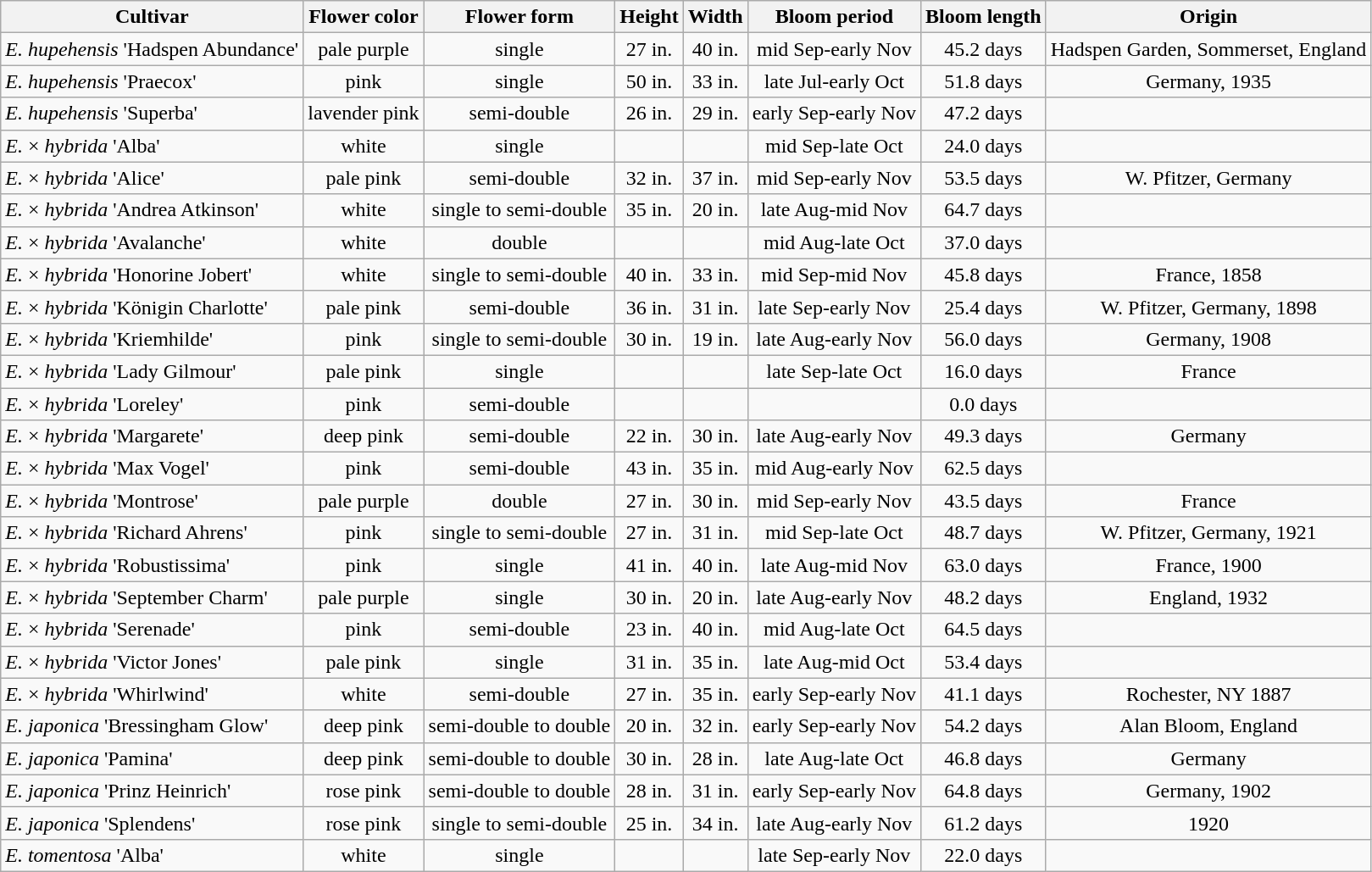<table class="wikitable">
<tr>
<th>Cultivar</th>
<th>Flower color</th>
<th>Flower form</th>
<th>Height</th>
<th>Width</th>
<th>Bloom period</th>
<th>Bloom length</th>
<th>Origin</th>
</tr>
<tr>
<td><em>E. hupehensis</em> 'Hadspen Abundance'</td>
<td style="text-align: center">pale purple</td>
<td style="text-align: center">single</td>
<td style="text-align: center">27 in.</td>
<td style="text-align: center">40 in.</td>
<td style="text-align: center">mid Sep-early Nov</td>
<td style="text-align: center">45.2 days</td>
<td style="text-align: center">Hadspen Garden, Sommerset, England</td>
</tr>
<tr>
<td><em>E. hupehensis</em> 'Praecox'</td>
<td style="text-align: center">pink</td>
<td style="text-align: center">single</td>
<td style="text-align: center">50 in.</td>
<td style="text-align: center">33 in.</td>
<td style="text-align: center">late Jul-early Oct</td>
<td style="text-align: center">51.8 days</td>
<td style="text-align: center">Germany, 1935</td>
</tr>
<tr>
<td><em>E. hupehensis</em> 'Superba'</td>
<td style="text-align: center">lavender pink</td>
<td style="text-align: center">semi-double</td>
<td style="text-align: center">26 in.</td>
<td style="text-align: center">29 in.</td>
<td style="text-align: center">early Sep-early Nov</td>
<td style="text-align: center">47.2 days</td>
<td style="text-align: center"></td>
</tr>
<tr>
<td><em>E.</em> × <em>hybrida</em> 'Alba'</td>
<td style="text-align: center">white</td>
<td style="text-align: center">single</td>
<td style="text-align: center"></td>
<td style="text-align: center"></td>
<td style="text-align: center">mid Sep-late Oct</td>
<td style="text-align: center">24.0 days</td>
<td style="text-align: center"></td>
</tr>
<tr>
<td><em>E.</em> × <em>hybrida</em> 'Alice'</td>
<td style="text-align: center">pale pink</td>
<td style="text-align: center">semi-double</td>
<td style="text-align: center">32 in.</td>
<td style="text-align: center">37 in.</td>
<td style="text-align: center">mid Sep-early Nov</td>
<td style="text-align: center">53.5 days</td>
<td style="text-align: center">W. Pfitzer, Germany</td>
</tr>
<tr>
<td><em>E.</em> × <em>hybrida</em> 'Andrea Atkinson'</td>
<td style="text-align: center">white</td>
<td style="text-align: center">single to semi-double</td>
<td style="text-align: center">35 in.</td>
<td style="text-align: center">20 in.</td>
<td style="text-align: center">late Aug-mid Nov</td>
<td style="text-align: center">64.7 days</td>
<td style="text-align: center"></td>
</tr>
<tr>
<td><em>E.</em> × <em>hybrida</em> 'Avalanche'</td>
<td style="text-align: center">white</td>
<td style="text-align: center">double</td>
<td style="text-align: center"></td>
<td style="text-align: center"></td>
<td style="text-align: center">mid Aug-late Oct</td>
<td style="text-align: center">37.0 days</td>
<td style="text-align: center"></td>
</tr>
<tr>
<td><em>E.</em> × <em>hybrida</em> 'Honorine Jobert'</td>
<td style="text-align: center">white</td>
<td style="text-align: center">single to semi-double</td>
<td style="text-align: center">40 in.</td>
<td style="text-align: center">33 in.</td>
<td style="text-align: center">mid Sep-mid Nov</td>
<td style="text-align: center">45.8 days</td>
<td style="text-align: center">France, 1858</td>
</tr>
<tr>
<td><em>E.</em> × <em>hybrida</em> 'Königin Charlotte'</td>
<td style="text-align: center">pale pink</td>
<td style="text-align: center">semi-double</td>
<td style="text-align: center">36 in.</td>
<td style="text-align: center">31 in.</td>
<td style="text-align: center">late Sep-early Nov</td>
<td style="text-align: center">25.4 days</td>
<td style="text-align: center">W. Pfitzer, Germany, 1898</td>
</tr>
<tr>
<td><em>E.</em> × <em>hybrida</em> 'Kriemhilde'</td>
<td style="text-align: center">pink</td>
<td style="text-align: center">single to semi-double</td>
<td style="text-align: center">30 in.</td>
<td style="text-align: center">19 in.</td>
<td style="text-align: center">late Aug-early Nov</td>
<td style="text-align: center">56.0 days</td>
<td style="text-align: center">Germany, 1908</td>
</tr>
<tr>
<td><em>E.</em> × <em>hybrida</em> 'Lady Gilmour'</td>
<td style="text-align: center">pale pink</td>
<td style="text-align: center">single</td>
<td style="text-align: center"></td>
<td style="text-align: center"></td>
<td style="text-align: center">late Sep-late Oct</td>
<td style="text-align: center">16.0 days</td>
<td style="text-align: center">France</td>
</tr>
<tr>
<td><em>E.</em> × <em>hybrida</em> 'Loreley'</td>
<td style="text-align: center">pink</td>
<td style="text-align: center">semi-double</td>
<td style="text-align: center"></td>
<td style="text-align: center"></td>
<td style="text-align: center"></td>
<td style="text-align: center">0.0 days</td>
<td style="text-align: center"></td>
</tr>
<tr>
<td><em>E.</em> × <em>hybrida</em> 'Margarete'</td>
<td style="text-align: center">deep pink</td>
<td style="text-align: center">semi-double</td>
<td style="text-align: center">22 in.</td>
<td style="text-align: center">30 in.</td>
<td style="text-align: center">late Aug-early Nov</td>
<td style="text-align: center">49.3 days</td>
<td style="text-align: center">Germany</td>
</tr>
<tr>
<td><em>E.</em> × <em>hybrida</em> 'Max Vogel'</td>
<td style="text-align: center">pink</td>
<td style="text-align: center">semi-double</td>
<td style="text-align: center">43 in.</td>
<td style="text-align: center">35 in.</td>
<td style="text-align: center">mid Aug-early Nov</td>
<td style="text-align: center">62.5 days</td>
<td style="text-align: center"></td>
</tr>
<tr>
<td><em>E.</em> × <em>hybrida</em> 'Montrose'</td>
<td style="text-align: center">pale purple</td>
<td style="text-align: center">double</td>
<td style="text-align: center">27 in.</td>
<td style="text-align: center">30 in.</td>
<td style="text-align: center">mid Sep-early Nov</td>
<td style="text-align: center">43.5 days</td>
<td style="text-align: center">France</td>
</tr>
<tr>
<td><em>E.</em> × <em>hybrida</em> 'Richard Ahrens'</td>
<td style="text-align: center">pink</td>
<td style="text-align: center">single to semi-double</td>
<td style="text-align: center">27 in.</td>
<td style="text-align: center">31 in.</td>
<td style="text-align: center">mid Sep-late Oct</td>
<td style="text-align: center">48.7 days</td>
<td style="text-align: center">W. Pfitzer, Germany, 1921</td>
</tr>
<tr>
<td><em>E.</em> × <em>hybrida</em> 'Robustissima'</td>
<td style="text-align: center">pink</td>
<td style="text-align: center">single</td>
<td style="text-align: center">41 in.</td>
<td style="text-align: center">40 in.</td>
<td style="text-align: center">late Aug-mid Nov</td>
<td style="text-align: center">63.0 days</td>
<td style="text-align: center">France, 1900</td>
</tr>
<tr>
<td><em>E.</em> × <em>hybrida</em> 'September Charm'</td>
<td style="text-align: center">pale purple</td>
<td style="text-align: center">single</td>
<td style="text-align: center">30 in.</td>
<td style="text-align: center">20 in.</td>
<td style="text-align: center">late Aug-early Nov</td>
<td style="text-align: center">48.2 days</td>
<td style="text-align: center">England, 1932</td>
</tr>
<tr>
<td><em>E.</em> × <em>hybrida</em> 'Serenade'</td>
<td style="text-align: center">pink</td>
<td style="text-align: center">semi-double</td>
<td style="text-align: center">23 in.</td>
<td style="text-align: center">40 in.</td>
<td style="text-align: center">mid Aug-late Oct</td>
<td style="text-align: center">64.5 days</td>
<td style="text-align: center"></td>
</tr>
<tr>
<td><em>E.</em> × <em>hybrida</em> 'Victor Jones'</td>
<td style="text-align: center">pale pink</td>
<td style="text-align: center">single</td>
<td style="text-align: center">31 in.</td>
<td style="text-align: center">35 in.</td>
<td style="text-align: center">late Aug-mid Oct</td>
<td style="text-align: center">53.4 days</td>
<td style="text-align: center"></td>
</tr>
<tr>
<td><em>E.</em> × <em>hybrida</em> 'Whirlwind'</td>
<td style="text-align: center">white</td>
<td style="text-align: center">semi-double</td>
<td style="text-align: center">27 in.</td>
<td style="text-align: center">35 in.</td>
<td style="text-align: center">early Sep-early Nov</td>
<td style="text-align: center">41.1 days</td>
<td style="text-align: center">Rochester, NY 1887</td>
</tr>
<tr>
<td><em>E. japonica</em> 'Bressingham Glow'</td>
<td style="text-align: center">deep pink</td>
<td style="text-align: center">semi-double to double</td>
<td style="text-align: center">20 in.</td>
<td style="text-align: center">32 in.</td>
<td style="text-align: center">early Sep-early Nov</td>
<td style="text-align: center">54.2 days</td>
<td style="text-align: center">Alan Bloom, England</td>
</tr>
<tr>
<td><em>E. japonica</em> 'Pamina'</td>
<td style="text-align: center">deep pink</td>
<td style="text-align: center">semi-double to double</td>
<td style="text-align: center">30 in.</td>
<td style="text-align: center">28 in.</td>
<td style="text-align: center">late Aug-late Oct</td>
<td style="text-align: center">46.8 days</td>
<td style="text-align: center">Germany</td>
</tr>
<tr>
<td><em>E. japonica</em> 'Prinz Heinrich'</td>
<td style="text-align: center">rose pink</td>
<td style="text-align: center">semi-double to double</td>
<td style="text-align: center">28 in.</td>
<td style="text-align: center">31 in.</td>
<td style="text-align: center">early Sep-early Nov</td>
<td style="text-align: center">64.8 days</td>
<td style="text-align: center">Germany, 1902</td>
</tr>
<tr>
<td><em>E. japonica</em> 'Splendens'</td>
<td style="text-align: center">rose pink</td>
<td style="text-align: center">single to semi-double</td>
<td style="text-align: center">25 in.</td>
<td style="text-align: center">34 in.</td>
<td style="text-align: center">late Aug-early Nov</td>
<td style="text-align: center">61.2 days</td>
<td style="text-align: center">1920</td>
</tr>
<tr>
<td><em>E. tomentosa</em> 'Alba'</td>
<td style="text-align: center">white</td>
<td style="text-align: center">single</td>
<td style="text-align: center"></td>
<td style="text-align: center"></td>
<td style="text-align: center">late Sep-early Nov</td>
<td style="text-align: center">22.0 days</td>
<td style="text-align: center"></td>
</tr>
</table>
